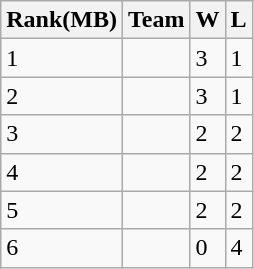<table class="wikitable">
<tr>
<th>Rank(MB)</th>
<th>Team</th>
<th>W</th>
<th>L</th>
</tr>
<tr>
<td>1</td>
<td></td>
<td>3</td>
<td>1</td>
</tr>
<tr>
<td>2</td>
<td></td>
<td>3</td>
<td>1</td>
</tr>
<tr>
<td>3</td>
<td></td>
<td>2</td>
<td>2</td>
</tr>
<tr>
<td>4</td>
<td></td>
<td>2</td>
<td>2</td>
</tr>
<tr>
<td>5</td>
<td></td>
<td>2</td>
<td>2</td>
</tr>
<tr>
<td>6</td>
<td></td>
<td>0</td>
<td>4</td>
</tr>
</table>
